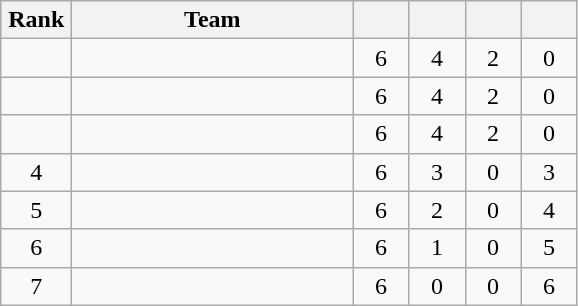<table class="wikitable" style="text-align: center;">
<tr>
<th width=40>Rank</th>
<th width=180>Team</th>
<th width=30></th>
<th width=30></th>
<th width=30></th>
<th width=30></th>
</tr>
<tr>
<td></td>
<td align=left></td>
<td>6</td>
<td>4</td>
<td>2</td>
<td>0</td>
</tr>
<tr>
<td></td>
<td align=left></td>
<td>6</td>
<td>4</td>
<td>2</td>
<td>0</td>
</tr>
<tr>
<td></td>
<td align=left></td>
<td>6</td>
<td>4</td>
<td>2</td>
<td>0</td>
</tr>
<tr>
<td>4</td>
<td align=left></td>
<td>6</td>
<td>3</td>
<td>0</td>
<td>3</td>
</tr>
<tr>
<td>5</td>
<td align=left></td>
<td>6</td>
<td>2</td>
<td>0</td>
<td>4</td>
</tr>
<tr>
<td>6</td>
<td align=left></td>
<td>6</td>
<td>1</td>
<td>0</td>
<td>5</td>
</tr>
<tr>
<td>7</td>
<td align=left></td>
<td>6</td>
<td>0</td>
<td>0</td>
<td>6</td>
</tr>
</table>
